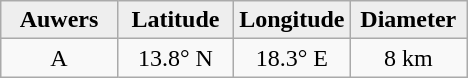<table class="wikitable">
<tr>
<th width="25%" style="background:#eeeeee;">Auwers</th>
<th width="25%" style="background:#eeeeee;">Latitude</th>
<th width="25%" style="background:#eeeeee;">Longitude</th>
<th width="25%" style="background:#eeeeee;">Diameter</th>
</tr>
<tr>
<td align="center">A</td>
<td align="center">13.8° N</td>
<td align="center">18.3° E</td>
<td align="center">8 km</td>
</tr>
</table>
